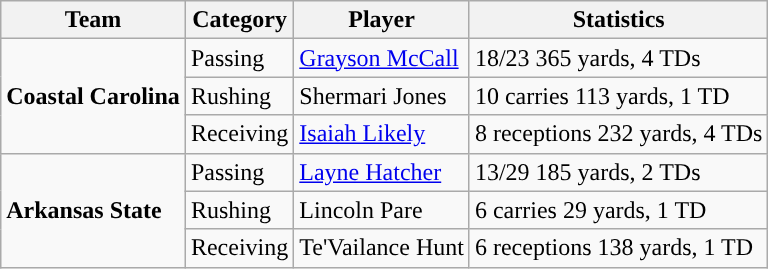<table class="wikitable" style="float: left;">
<tr>
<th>Team</th>
<th>Category</th>
<th>Player</th>
<th>Statistics</th>
</tr>
<tr>
<td rowspan=3><strong>Coastal Carolina</strong></td>
<td>Passing</td>
<td><a href='#'>Grayson McCall</a></td>
<td>18/23 365 yards, 4 TDs</td>
</tr>
<tr>
<td>Rushing</td>
<td>Shermari Jones</td>
<td>10 carries 113 yards, 1 TD</td>
</tr>
<tr>
<td>Receiving</td>
<td><a href='#'>Isaiah Likely</a></td>
<td>8 receptions 232 yards, 4 TDs</td>
</tr>
<tr>
<td rowspan=3><strong>Arkansas State</strong></td>
<td>Passing</td>
<td><a href='#'>Layne Hatcher</a></td>
<td>13/29 185 yards, 2 TDs</td>
</tr>
<tr>
<td>Rushing</td>
<td>Lincoln Pare</td>
<td>6 carries 29 yards, 1 TD</td>
</tr>
<tr>
<td>Receiving</td>
<td>Te'Vailance Hunt</td>
<td>6 receptions 138 yards, 1 TD</td>
</tr>
</table>
